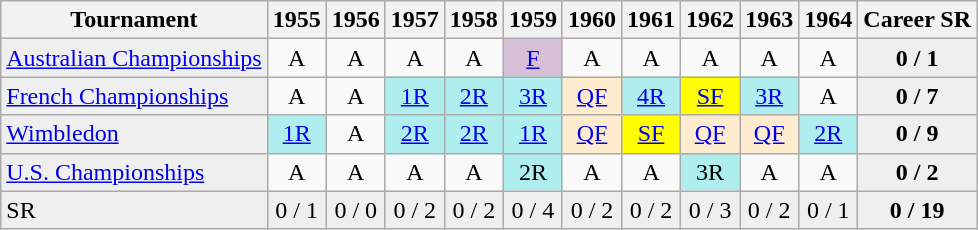<table class="wikitable">
<tr>
<th>Tournament</th>
<th>1955</th>
<th>1956</th>
<th>1957</th>
<th>1958</th>
<th>1959</th>
<th>1960</th>
<th>1961</th>
<th>1962</th>
<th>1963</th>
<th>1964</th>
<th>Career SR</th>
</tr>
<tr>
<td style="background:#EFEFEF;"><a href='#'>Australian Championships</a></td>
<td align="center">A</td>
<td align="center">A</td>
<td align="center">A</td>
<td align="center">A</td>
<td align="center" style="background:#D8BFD8;"><a href='#'>F</a></td>
<td align="center">A</td>
<td align="center">A</td>
<td align="center">A</td>
<td align="center">A</td>
<td align="center">A</td>
<td align="center" style="background:#EFEFEF;"><strong>0 / 1</strong></td>
</tr>
<tr>
<td style="background:#EFEFEF;"><a href='#'>French Championships</a></td>
<td align="center">A</td>
<td align="center">A</td>
<td align="center" style="background:#afeeee;"><a href='#'>1R</a></td>
<td align="center" style="background:#afeeee;"><a href='#'>2R</a></td>
<td align="center" style="background:#afeeee;"><a href='#'>3R</a></td>
<td align="center" style="background:#ffebcd;"><a href='#'>QF</a></td>
<td align="center" style="background:#afeeee;"><a href='#'>4R</a></td>
<td align="center" style="background:yellow;"><a href='#'>SF</a></td>
<td align="center" style="background:#afeeee;"><a href='#'>3R</a></td>
<td align="center">A</td>
<td align="center" style="background:#EFEFEF;"><strong>0 / 7</strong></td>
</tr>
<tr>
<td style="background:#EFEFEF;"><a href='#'>Wimbledon</a></td>
<td align="center" style="background:#afeeee;"><a href='#'>1R</a></td>
<td align="center">A</td>
<td align="center" style="background:#afeeee;"><a href='#'>2R</a></td>
<td align="center" style="background:#afeeee;"><a href='#'>2R</a></td>
<td align="center" style="background:#afeeee;"><a href='#'>1R</a></td>
<td align="center" style="background:#ffebcd;"><a href='#'>QF</a></td>
<td align="center" style="background:yellow;"><a href='#'>SF</a></td>
<td align="center" style="background:#ffebcd;"><a href='#'>QF</a></td>
<td align="center" style="background:#ffebcd;"><a href='#'>QF</a></td>
<td align="center" style="background:#afeeee;"><a href='#'>2R</a></td>
<td align="center" style="background:#EFEFEF;"><strong>0 / 9</strong></td>
</tr>
<tr>
<td style="background:#EFEFEF;"><a href='#'>U.S. Championships</a></td>
<td align="center">A</td>
<td align="center">A</td>
<td align="center">A</td>
<td align="center">A</td>
<td align="center" style="background:#afeeee;">2R</td>
<td align="center">A</td>
<td align="center">A</td>
<td align="center" style="background:#afeeee;">3R</td>
<td align="center">A</td>
<td align="center">A</td>
<td align="center" style="background:#EFEFEF;"><strong>0 / 2</strong></td>
</tr>
<tr>
<td style="background:#EFEFEF;">SR</td>
<td align="center" style="background:#EFEFEF;">0 / 1</td>
<td align="center" style="background:#EFEFEF;">0 / 0</td>
<td align="center" style="background:#EFEFEF;">0 / 2</td>
<td align="center" style="background:#EFEFEF;">0 / 2</td>
<td align="center" style="background:#EFEFEF;">0 / 4</td>
<td align="center" style="background:#EFEFEF;">0 / 2</td>
<td align="center" style="background:#EFEFEF;">0 / 2</td>
<td align="center" style="background:#EFEFEF;">0 / 3</td>
<td align="center" style="background:#EFEFEF;">0 / 2</td>
<td align="center" style="background:#EFEFEF;">0 / 1</td>
<td align="center" style="background:#EFEFEF;"><strong>0 / 19</strong></td>
</tr>
</table>
